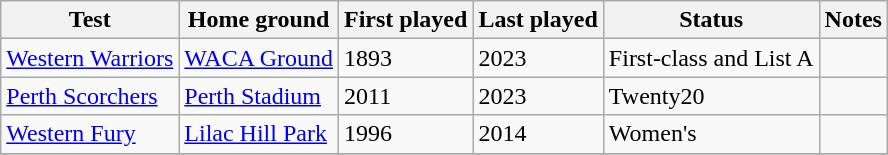<table class="wikitable sortable">
<tr>
<th>Test</th>
<th>Home ground</th>
<th>First played</th>
<th>Last played</th>
<th>Status</th>
<th>Notes</th>
</tr>
<tr>
<td><a href='#'>Western Warriors</a></td>
<td><a href='#'>WACA Ground</a></td>
<td>1893</td>
<td>2023</td>
<td>First-class and List A</td>
<td></td>
</tr>
<tr>
<td><a href='#'>Perth Scorchers</a></td>
<td><a href='#'>Perth Stadium</a></td>
<td>2011</td>
<td>2023</td>
<td>Twenty20</td>
<td></td>
</tr>
<tr>
<td><a href='#'>Western Fury</a></td>
<td><a href='#'>Lilac Hill Park</a></td>
<td>1996</td>
<td>2014</td>
<td>Women's</td>
<td></td>
</tr>
<tr>
</tr>
</table>
